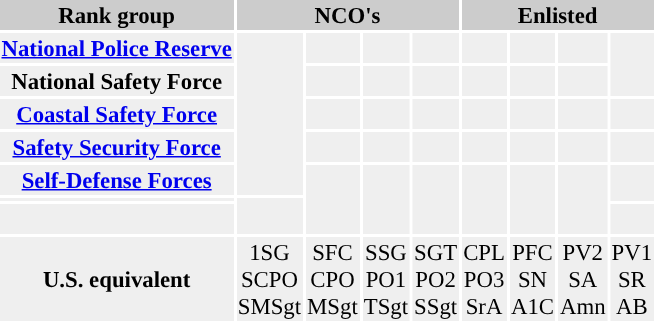<table style="border=1px soloid #8888aa; background color:f7f8ff; font-size:95%; margin: 0px 12px 12px 0px">
<tr style="background:#ccc;">
<th>Rank group</th>
<th colspan=4>NCO's</th>
<th colspan=4>Enlisted</th>
</tr>
<tr style="text-align:center; background:#efefef;">
<th><a href='#'>National Police Reserve</a><br></th>
<td rowspan=5></td>
<td><br></td>
<td><br></td>
<td><br></td>
<td><br></td>
<td><br></td>
<td><br></td>
<td rowspan=2></td>
</tr>
<tr style="text-align:center; background:#efefef;">
<th>National Safety Force<br></th>
<td><br></td>
<td><br></td>
<td><br></td>
<td><br></td>
<td><br></td>
<td><br></td>
</tr>
<tr style="text-align:center; background:#efefef;">
<th><a href='#'>Coastal Safety Force</a><br></th>
<td><br></td>
<td><br></td>
<td><br></td>
<td><br></td>
<td><br></td>
<td><br></td>
<td><br></td>
</tr>
<tr style="text-align:center; background:#efefef;">
<th><a href='#'>Safety Security Force</a><br></th>
<td><br></td>
<td><br></td>
<td><br></td>
<td><br></td>
<td><br></td>
<td><br></td>
<td><br></td>
</tr>
<tr style="text-align:center; background:#efefef;">
<th><a href='#'>Self-Defense Forces</a><br></th>
<td rowspan=3><br></td>
<td rowspan=3><br></td>
<td rowspan=3><br></td>
<td rowspan=3><br></td>
<td rowspan=3><br></td>
<td rowspan=3><br></td>
<td rowspan=2><br></td>
</tr>
<tr Style="text-align:center; background:#efefef;">
<th></th>
<td rowspan=2><br></td>
</tr>
<tr style="text-align:center; background:#efefef;">
<th></th>
<td><br></td>
</tr>
<tr style="text-align:center; background:#efefef;">
<th>U.S. equivalent</th>
<td>1SG<br>SCPO<br>SMSgt</td>
<td>SFC<br>CPO<br>MSgt</td>
<td>SSG<br>PO1<br>TSgt</td>
<td>SGT<br>PO2<br>SSgt</td>
<td>CPL<br>PO3<br>SrA</td>
<td>PFC<br>SN<br>A1C</td>
<td>PV2<br>SA<br>Amn</td>
<td>PV1<br>SR<br>AB</td>
</tr>
</table>
